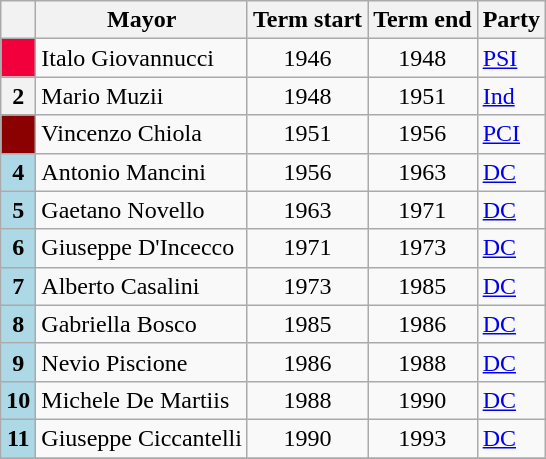<table class="wikitable">
<tr>
<th class=unsortable> </th>
<th>Mayor</th>
<th>Term start</th>
<th>Term end</th>
<th>Party</th>
</tr>
<tr>
<th style="background:#F2003C;"></th>
<td>Italo Giovannucci</td>
<td align=center>1946</td>
<td align=center>1948</td>
<td><a href='#'>PSI</a></td>
</tr>
<tr>
<th style="background:#;">2</th>
<td>Mario Muzii</td>
<td align=center>1948</td>
<td align=center>1951</td>
<td><a href='#'>Ind</a></td>
</tr>
<tr>
<th style="background:#8B0000;"></th>
<td>Vincenzo Chiola</td>
<td align=center>1951</td>
<td align=center>1956</td>
<td><a href='#'>PCI</a></td>
</tr>
<tr>
<th style="background:#ADD8E6;">4</th>
<td>Antonio Mancini</td>
<td align=center>1956</td>
<td align=center>1963</td>
<td><a href='#'>DC</a></td>
</tr>
<tr>
<th style="background:#ADD8E6;">5</th>
<td>Gaetano Novello</td>
<td align=center>1963</td>
<td align=center>1971</td>
<td><a href='#'>DC</a></td>
</tr>
<tr>
<th style="background:#ADD8E6;">6</th>
<td>Giuseppe D'Incecco</td>
<td align=center>1971</td>
<td align=center>1973</td>
<td><a href='#'>DC</a></td>
</tr>
<tr>
<th style="background:#ADD8E6;">7</th>
<td>Alberto Casalini</td>
<td align=center>1973</td>
<td align=center>1985</td>
<td><a href='#'>DC</a></td>
</tr>
<tr>
<th style="background:#ADD8E6;">8</th>
<td>Gabriella Bosco</td>
<td align=center>1985</td>
<td align=center>1986</td>
<td><a href='#'>DC</a></td>
</tr>
<tr>
<th style="background:#ADD8E6;">9</th>
<td>Nevio Piscione</td>
<td align=center>1986</td>
<td align=center>1988</td>
<td><a href='#'>DC</a></td>
</tr>
<tr>
<th style="background:#ADD8E6;">10</th>
<td>Michele De Martiis</td>
<td align=center>1988</td>
<td align=center>1990</td>
<td><a href='#'>DC</a></td>
</tr>
<tr>
<th style="background:#ADD8E6;">11</th>
<td>Giuseppe Ciccantelli</td>
<td align=center>1990</td>
<td align=center>1993</td>
<td><a href='#'>DC</a></td>
</tr>
<tr>
</tr>
</table>
